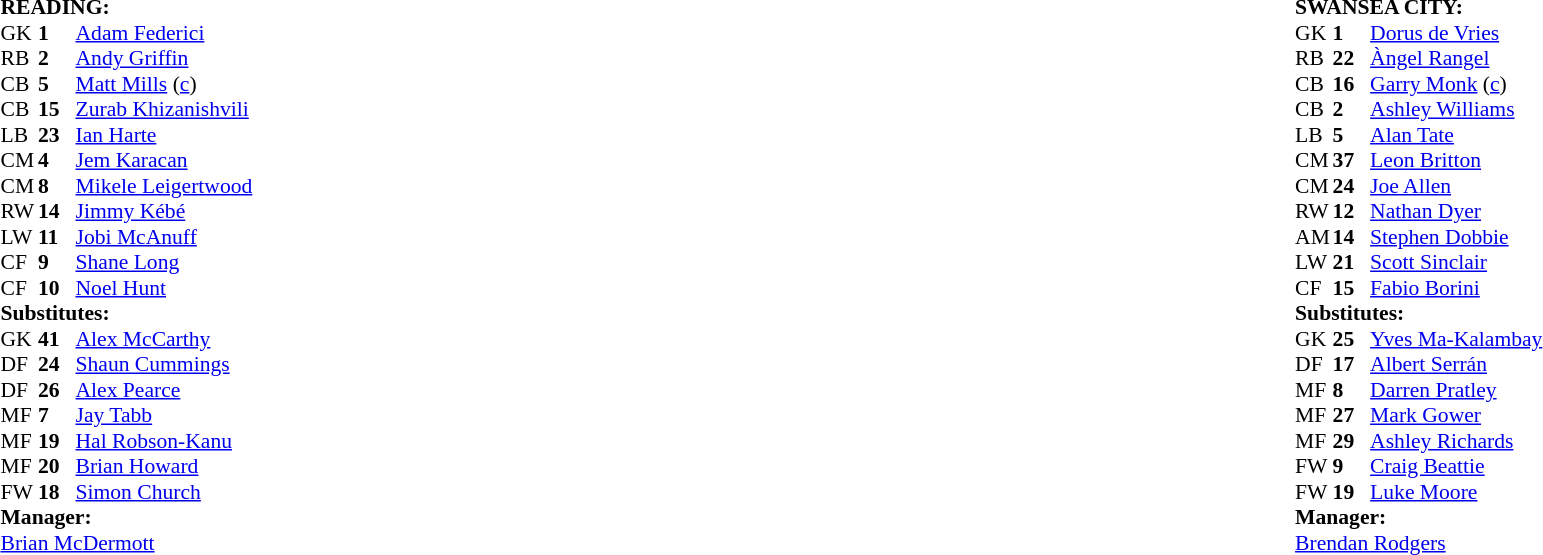<table width="100%">
<tr>
<td valign="top" width="50%"><br><table style="font-size: 90%" cellspacing="0" cellpadding="0">
<tr>
<td colspan="4"><strong>READING:</strong></td>
</tr>
<tr>
<th width=25></th>
<th width=25></th>
</tr>
<tr>
<td>GK</td>
<td><strong>1</strong></td>
<td> <a href='#'>Adam Federici</a></td>
</tr>
<tr>
<td>RB</td>
<td><strong>2</strong></td>
<td> <a href='#'>Andy Griffin</a></td>
<td></td>
<td></td>
</tr>
<tr>
<td>CB</td>
<td><strong>5</strong></td>
<td> <a href='#'>Matt Mills</a> (<a href='#'>c</a>)</td>
</tr>
<tr>
<td>CB</td>
<td><strong>15</strong></td>
<td> <a href='#'>Zurab Khizanishvili</a></td>
<td></td>
</tr>
<tr>
<td>LB</td>
<td><strong>23</strong></td>
<td> <a href='#'>Ian Harte</a></td>
</tr>
<tr>
<td>CM</td>
<td><strong>4</strong></td>
<td> <a href='#'>Jem Karacan</a></td>
</tr>
<tr>
<td>CM</td>
<td><strong>8</strong></td>
<td> <a href='#'>Mikele Leigertwood</a></td>
</tr>
<tr>
<td>RW</td>
<td><strong>14</strong></td>
<td> <a href='#'>Jimmy Kébé</a></td>
</tr>
<tr>
<td>LW</td>
<td><strong>11</strong></td>
<td> <a href='#'>Jobi McAnuff</a></td>
<td></td>
</tr>
<tr>
<td>CF</td>
<td><strong>9</strong></td>
<td> <a href='#'>Shane Long</a></td>
</tr>
<tr>
<td>CF</td>
<td><strong>10</strong></td>
<td> <a href='#'>Noel Hunt</a></td>
<td></td>
<td></td>
</tr>
<tr>
<td colspan=4><strong>Substitutes:</strong></td>
</tr>
<tr>
<td>GK</td>
<td><strong>41</strong></td>
<td> <a href='#'>Alex McCarthy</a></td>
</tr>
<tr>
<td>DF</td>
<td><strong>24</strong></td>
<td> <a href='#'>Shaun Cummings</a></td>
</tr>
<tr>
<td>DF</td>
<td><strong>26</strong></td>
<td> <a href='#'>Alex Pearce</a></td>
</tr>
<tr>
<td>MF</td>
<td><strong>7</strong></td>
<td> <a href='#'>Jay Tabb</a></td>
<td></td>
</tr>
<tr>
<td>MF</td>
<td><strong>19</strong></td>
<td> <a href='#'>Hal Robson-Kanu</a></td>
<td></td>
<td></td>
</tr>
<tr>
<td>MF</td>
<td><strong>20</strong></td>
<td> <a href='#'>Brian Howard</a></td>
</tr>
<tr>
<td>FW</td>
<td><strong>18</strong></td>
<td> <a href='#'>Simon Church</a></td>
<td></td>
<td></td>
</tr>
<tr>
<td colspan=4><strong>Manager:</strong></td>
</tr>
<tr>
<td colspan=4> <a href='#'>Brian McDermott</a></td>
</tr>
</table>
</td>
<td valign="top"></td>
<td valign="top" width="50%"><br><table style="font-size: 90%" cellspacing="0" cellpadding="0" align=center>
<tr>
<td colspan="4"><strong>SWANSEA CITY:</strong></td>
</tr>
<tr>
<th width=25></th>
<th width=25></th>
</tr>
<tr>
<td>GK</td>
<td><strong>1</strong></td>
<td> <a href='#'>Dorus de Vries</a></td>
</tr>
<tr>
<td>RB</td>
<td><strong>22</strong></td>
<td> <a href='#'>Àngel Rangel</a></td>
</tr>
<tr>
<td>CB</td>
<td><strong>16</strong></td>
<td> <a href='#'>Garry Monk</a> (<a href='#'>c</a>)</td>
</tr>
<tr>
<td>CB</td>
<td><strong>2</strong></td>
<td> <a href='#'>Ashley Williams</a></td>
</tr>
<tr>
<td>LB</td>
<td><strong>5</strong></td>
<td> <a href='#'>Alan Tate</a></td>
</tr>
<tr>
<td>CM</td>
<td><strong>37</strong></td>
<td> <a href='#'>Leon Britton</a></td>
<td></td>
<td></td>
</tr>
<tr>
<td>CM</td>
<td><strong>24</strong></td>
<td> <a href='#'>Joe Allen</a></td>
<td></td>
<td></td>
</tr>
<tr>
<td>RW</td>
<td><strong>12</strong></td>
<td> <a href='#'>Nathan Dyer</a></td>
</tr>
<tr>
<td>AM</td>
<td><strong>14</strong></td>
<td> <a href='#'>Stephen Dobbie</a></td>
<td></td>
<td></td>
</tr>
<tr>
<td>LW</td>
<td><strong>21</strong></td>
<td> <a href='#'>Scott Sinclair</a></td>
</tr>
<tr>
<td>CF</td>
<td><strong>15</strong></td>
<td> <a href='#'>Fabio Borini</a></td>
<td></td>
</tr>
<tr>
<td colspan=4><strong>Substitutes:</strong></td>
</tr>
<tr>
<td>GK</td>
<td><strong>25</strong></td>
<td> <a href='#'>Yves Ma-Kalambay</a></td>
</tr>
<tr>
<td>DF</td>
<td><strong>17</strong></td>
<td> <a href='#'>Albert Serrán</a></td>
</tr>
<tr>
<td>MF</td>
<td><strong>8</strong></td>
<td> <a href='#'>Darren Pratley</a></td>
<td></td>
<td></td>
</tr>
<tr>
<td>MF</td>
<td><strong>27</strong></td>
<td> <a href='#'>Mark Gower</a></td>
<td></td>
<td></td>
</tr>
<tr>
<td>MF</td>
<td><strong>29</strong></td>
<td> <a href='#'>Ashley Richards</a></td>
</tr>
<tr>
<td>FW</td>
<td><strong>9</strong></td>
<td> <a href='#'>Craig Beattie</a></td>
</tr>
<tr>
<td>FW</td>
<td><strong>19</strong></td>
<td> <a href='#'>Luke Moore</a></td>
<td></td>
<td></td>
</tr>
<tr>
<td colspan=4><strong>Manager:</strong></td>
</tr>
<tr>
<td colspan="4"> <a href='#'>Brendan Rodgers</a></td>
</tr>
</table>
</td>
</tr>
</table>
